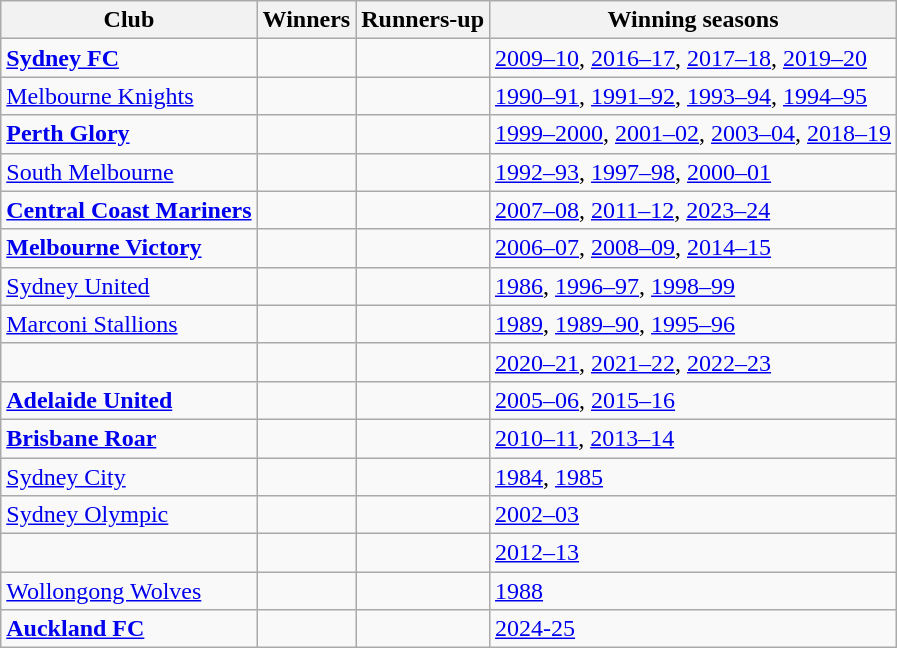<table class="wikitable">
<tr>
<th>Club</th>
<th>Winners</th>
<th>Runners-up</th>
<th>Winning seasons</th>
</tr>
<tr>
<td><strong><a href='#'>Sydney FC</a></strong></td>
<td></td>
<td></td>
<td><a href='#'>2009–10</a>, <a href='#'>2016–17</a>, <a href='#'>2017–18</a>, <a href='#'>2019–20</a></td>
</tr>
<tr>
<td><a href='#'>Melbourne Knights</a></td>
<td></td>
<td></td>
<td><a href='#'>1990–91</a>, <a href='#'>1991–92</a>, <a href='#'>1993–94</a>, <a href='#'>1994–95</a></td>
</tr>
<tr>
<td><strong><a href='#'>Perth Glory</a></strong></td>
<td></td>
<td></td>
<td><a href='#'>1999–2000</a>, <a href='#'>2001–02</a>, <a href='#'>2003–04</a>, <a href='#'>2018–19</a></td>
</tr>
<tr>
<td><a href='#'>South Melbourne</a></td>
<td></td>
<td></td>
<td><a href='#'>1992–93</a>, <a href='#'>1997–98</a>, <a href='#'>2000–01</a></td>
</tr>
<tr>
<td><strong><a href='#'>Central Coast Mariners</a></strong></td>
<td></td>
<td></td>
<td><a href='#'>2007–08</a>, <a href='#'>2011–12</a>, <a href='#'>2023–24</a></td>
</tr>
<tr>
<td><strong><a href='#'>Melbourne Victory</a></strong></td>
<td></td>
<td></td>
<td><a href='#'>2006–07</a>, <a href='#'>2008–09</a>, <a href='#'>2014–15</a></td>
</tr>
<tr>
<td><a href='#'>Sydney United</a></td>
<td></td>
<td></td>
<td><a href='#'>1986</a>, <a href='#'>1996–97</a>, <a href='#'>1998–99</a></td>
</tr>
<tr>
<td><a href='#'>Marconi Stallions</a></td>
<td></td>
<td></td>
<td><a href='#'>1989</a>, <a href='#'>1989–90</a>, <a href='#'>1995–96</a></td>
</tr>
<tr>
<td></td>
<td></td>
<td></td>
<td><a href='#'>2020–21</a>, <a href='#'>2021–22</a>, <a href='#'>2022–23</a></td>
</tr>
<tr>
<td><strong><a href='#'>Adelaide United</a></strong></td>
<td></td>
<td></td>
<td><a href='#'>2005–06</a>, <a href='#'>2015–16</a></td>
</tr>
<tr>
<td><strong><a href='#'>Brisbane Roar</a></strong></td>
<td></td>
<td></td>
<td><a href='#'>2010–11</a>, <a href='#'>2013–14</a></td>
</tr>
<tr>
<td><a href='#'>Sydney City</a></td>
<td></td>
<td></td>
<td><a href='#'>1984</a>, <a href='#'>1985</a></td>
</tr>
<tr>
<td><a href='#'>Sydney Olympic</a></td>
<td></td>
<td></td>
<td><a href='#'>2002–03</a></td>
</tr>
<tr>
<td></td>
<td></td>
<td></td>
<td><a href='#'>2012–13</a></td>
</tr>
<tr>
<td><a href='#'>Wollongong Wolves</a></td>
<td></td>
<td></td>
<td><a href='#'>1988</a></td>
</tr>
<tr>
<td><strong><a href='#'>Auckland FC</a></strong></td>
<td></td>
<td></td>
<td><a href='#'>2024-25</a></td>
</tr>
</table>
